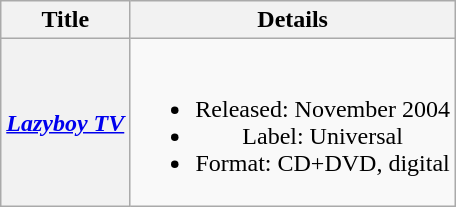<table class="wikitable plainrowheaders" style="text-align:center;">
<tr>
<th>Title</th>
<th>Details</th>
</tr>
<tr>
<th scope="row"><em><a href='#'>Lazyboy TV</a></em></th>
<td><br><ul><li>Released: November 2004</li><li>Label: Universal</li><li>Format: CD+DVD, digital</li></ul></td>
</tr>
</table>
